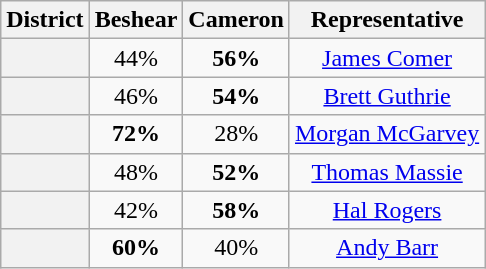<table class=wikitable>
<tr>
<th>District</th>
<th>Beshear</th>
<th>Cameron</th>
<th>Representative</th>
</tr>
<tr align=center>
<th></th>
<td>44%</td>
<td><strong>56%</strong></td>
<td><a href='#'>James Comer</a></td>
</tr>
<tr align=center>
<th></th>
<td>46%</td>
<td><strong>54%</strong></td>
<td><a href='#'>Brett Guthrie</a></td>
</tr>
<tr align=center>
<th></th>
<td><strong>72%</strong></td>
<td>28%</td>
<td><a href='#'>Morgan McGarvey</a></td>
</tr>
<tr align=center>
<th></th>
<td>48%</td>
<td><strong>52%</strong></td>
<td><a href='#'>Thomas Massie</a></td>
</tr>
<tr align=center>
<th></th>
<td>42%</td>
<td><strong>58%</strong></td>
<td><a href='#'>Hal Rogers</a></td>
</tr>
<tr align=center>
<th></th>
<td><strong>60%</strong></td>
<td>40%</td>
<td><a href='#'>Andy Barr</a></td>
</tr>
</table>
